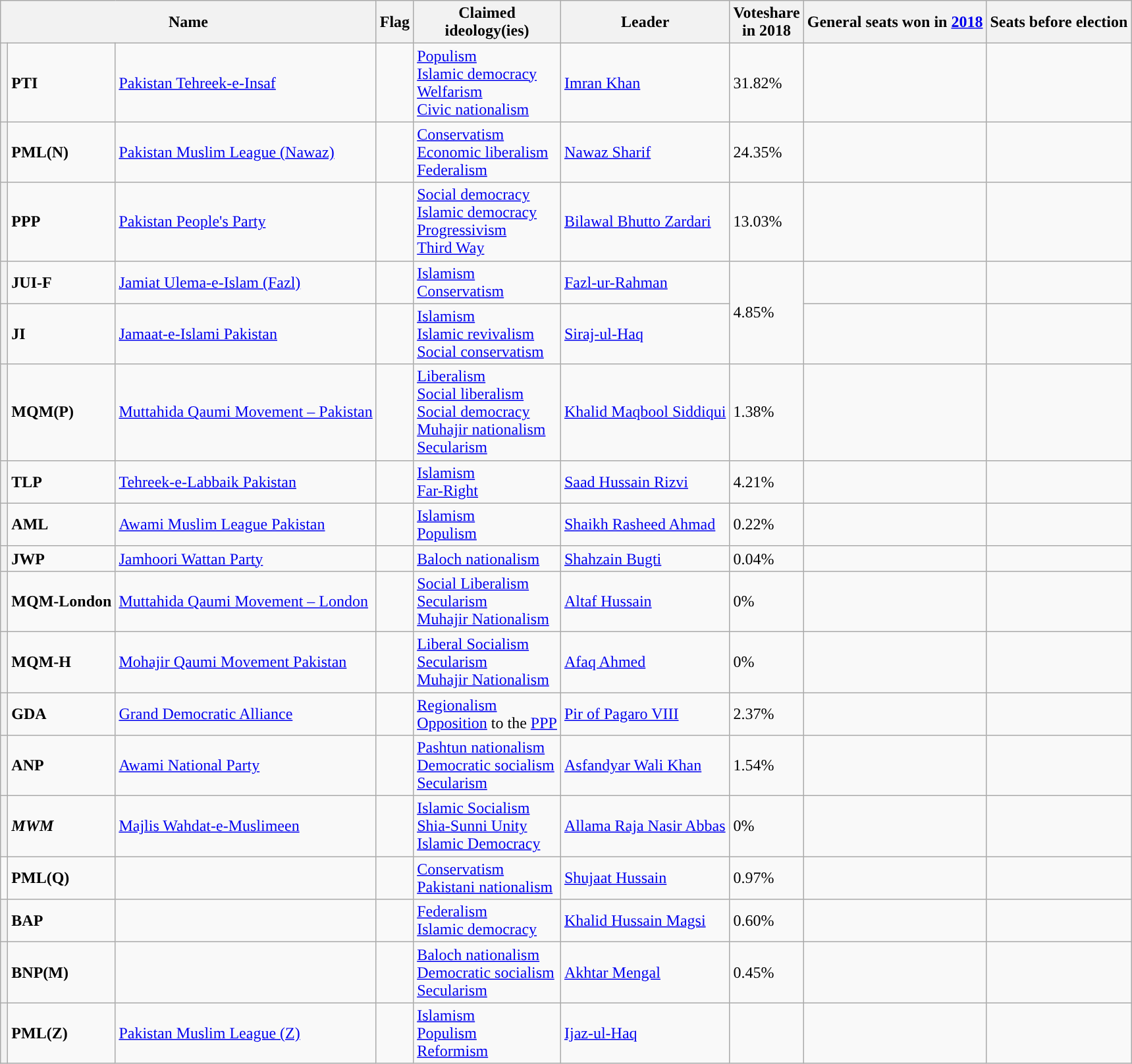<table class="wikitable sortable">
<tr>
<th colspan="3" class="unsortable" scope="col" style="width:20px; text-align:center;">Name</th>
<th>Flag</th>
<th>Claimed<br>ideology(ies)</th>
<th>Leader</th>
<th>Voteshare<br>in 2018</th>
<th>General seats won in <a href='#'>2018</a></th>
<th>Seats before election</th>
</tr>
<tr>
<th style="background:"></th>
<td><strong>PTI</strong></td>
<td><a href='#'>Pakistan Tehreek-e-Insaf</a><br></td>
<td></td>
<td><a href='#'>Populism</a><br><a href='#'>Islamic democracy</a><br><a href='#'>Welfarism</a><br><a href='#'>Civic nationalism</a></td>
<td><a href='#'>Imran Khan</a></td>
<td>31.82%</td>
<td></td>
<td></td>
</tr>
<tr>
<th style="background:"></th>
<td><strong>PML(N)</strong></td>
<td><a href='#'>Pakistan Muslim League (Nawaz)</a><br></td>
<td></td>
<td><a href='#'>Conservatism</a><br><a href='#'>Economic liberalism</a><br><a href='#'>Federalism</a></td>
<td><a href='#'>Nawaz Sharif</a></td>
<td>24.35%</td>
<td></td>
<td></td>
</tr>
<tr>
<th style="background:"></th>
<td><strong>PPP</strong></td>
<td><a href='#'>Pakistan People's Party</a><br></td>
<td></td>
<td><a href='#'>Social democracy</a><br><a href='#'>Islamic democracy</a><br><a href='#'>Progressivism</a><br><a href='#'>Third Way</a></td>
<td><a href='#'>Bilawal Bhutto Zardari</a></td>
<td>13.03%</td>
<td></td>
<td></td>
</tr>
<tr>
<th style="background:"></th>
<td><strong>JUI-F</strong></td>
<td><a href='#'>Jamiat Ulema-e-Islam (Fazl)</a><br></td>
<td></td>
<td><a href='#'>Islamism</a><br><a href='#'>Conservatism</a></td>
<td><a href='#'>Fazl-ur-Rahman</a></td>
<td rowspan="2">4.85%</td>
<td></td>
<td></td>
</tr>
<tr>
<th style="background:"></th>
<td><strong>JI</strong></td>
<td><a href='#'>Jamaat-e-Islami Pakistan</a><br></td>
<td></td>
<td><a href='#'>Islamism</a><br><a href='#'>Islamic revivalism</a><br><a href='#'>Social conservatism</a></td>
<td><a href='#'>Siraj-ul-Haq</a></td>
<td></td>
<td></td>
</tr>
<tr>
<th style="background:"></th>
<td><strong>MQM(P)</strong></td>
<td><a href='#'>Muttahida Qaumi Movement – Pakistan</a><br></td>
<td></td>
<td><a href='#'>Liberalism</a><br><a href='#'>Social liberalism</a><br><a href='#'>Social democracy</a><br><a href='#'>Muhajir nationalism</a><br><a href='#'>Secularism</a></td>
<td><a href='#'>Khalid Maqbool Siddiqui</a></td>
<td>1.38%</td>
<td></td>
<td></td>
</tr>
<tr>
<th style="background:"></th>
<td><strong>TLP</strong></td>
<td><a href='#'>Tehreek-e-Labbaik Pakistan</a><br></td>
<td></td>
<td><a href='#'>Islamism</a><br><a href='#'>Far-Right</a></td>
<td><a href='#'>Saad Hussain Rizvi</a></td>
<td>4.21%</td>
<td></td>
<td></td>
</tr>
<tr>
<th style="background:"></th>
<td><strong>AML</strong></td>
<td><a href='#'>Awami Muslim League Pakistan</a><br></td>
<td></td>
<td><a href='#'>Islamism</a>  <br><a href='#'>Populism</a></td>
<td><a href='#'>Shaikh Rasheed Ahmad</a></td>
<td>0.22%</td>
<td></td>
<td></td>
</tr>
<tr>
<th style="background:"></th>
<td><strong>JWP</strong></td>
<td><a href='#'>Jamhoori Wattan Party</a><br></td>
<td></td>
<td><a href='#'>Baloch nationalism</a></td>
<td><a href='#'>Shahzain Bugti</a></td>
<td>0.04%</td>
<td></td>
<td></td>
</tr>
<tr>
<th style="background:"></th>
<td><strong>MQM-London</strong></td>
<td><a href='#'>Muttahida Qaumi Movement – London</a><br></td>
<td></td>
<td><a href='#'>Social Liberalism</a><br><a href='#'>Secularism</a><br><a href='#'>Muhajir Nationalism</a></td>
<td><a href='#'>Altaf Hussain</a></td>
<td>0%</td>
<td></td>
<td></td>
</tr>
<tr>
<th style="background:"></th>
<td><strong>MQM-H</strong></td>
<td><a href='#'>Mohajir Qaumi Movement Pakistan</a><br></td>
<td></td>
<td><a href='#'>Liberal Socialism</a><br><a href='#'>Secularism</a><br><a href='#'>Muhajir Nationalism</a></td>
<td><a href='#'>Afaq Ahmed</a></td>
<td>0%</td>
<td></td>
<td></td>
</tr>
<tr>
<th style="background:"></th>
<td><strong>GDA</strong></td>
<td><a href='#'>Grand Democratic Alliance</a><br></td>
<td></td>
<td><a href='#'>Regionalism</a><br><a href='#'>Opposition</a> to the <a href='#'>PPP</a></td>
<td><a href='#'>Pir of Pagaro VIII</a></td>
<td>2.37%</td>
<td></td>
<td></td>
</tr>
<tr>
<th style="background:"></th>
<td><strong>ANP</strong></td>
<td><a href='#'>Awami National Party</a><br></td>
<td></td>
<td><a href='#'>Pashtun nationalism</a><br><a href='#'>Democratic socialism</a><br><a href='#'>Secularism</a></td>
<td><a href='#'>Asfandyar Wali Khan</a></td>
<td>1.54%</td>
<td></td>
<td></td>
</tr>
<tr>
<th style="background:"></th>
<td><strong><em>MWM</em></strong></td>
<td><a href='#'>Majlis Wahdat-e-Muslimeen</a><br></td>
<td></td>
<td><a href='#'>Islamic Socialism</a><br><a href='#'>Shia-Sunni Unity</a><br><a href='#'>Islamic Democracy</a></td>
<td><a href='#'>Allama Raja Nasir Abbas</a></td>
<td>0%</td>
<td></td>
<td></td>
</tr>
<tr>
<td style="background:"></td>
<td><strong>PML(Q)</strong></td>
<td><br></td>
<td></td>
<td><a href='#'>Conservatism</a><br><a href='#'>Pakistani nationalism</a></td>
<td><a href='#'>Shujaat Hussain</a></td>
<td>0.97%</td>
<td></td>
<td></td>
</tr>
<tr>
<th style="background:"></th>
<td><strong>BAP</strong></td>
<td></td>
<td></td>
<td><a href='#'>Federalism</a><br><a href='#'>Islamic democracy</a></td>
<td><a href='#'>Khalid Hussain Magsi</a></td>
<td>0.60%</td>
<td></td>
<td></td>
</tr>
<tr>
<th style="background:"></th>
<td><strong>BNP(M)</strong></td>
<td></td>
<td></td>
<td><a href='#'>Baloch nationalism</a><br><a href='#'>Democratic socialism</a><br><a href='#'>Secularism</a></td>
<td><a href='#'>Akhtar Mengal</a></td>
<td>0.45%</td>
<td></td>
<td></td>
</tr>
<tr>
<th style="background:"></th>
<td><strong>PML(Z)</strong></td>
<td><a href='#'>Pakistan Muslim League (Z)</a><br></td>
<td></td>
<td><a href='#'>Islamism</a><br><a href='#'>Populism</a><br><a href='#'>Reformism</a></td>
<td><a href='#'>Ijaz-ul-Haq</a></td>
<td></td>
<td></td>
<td></td>
</tr>
</table>
